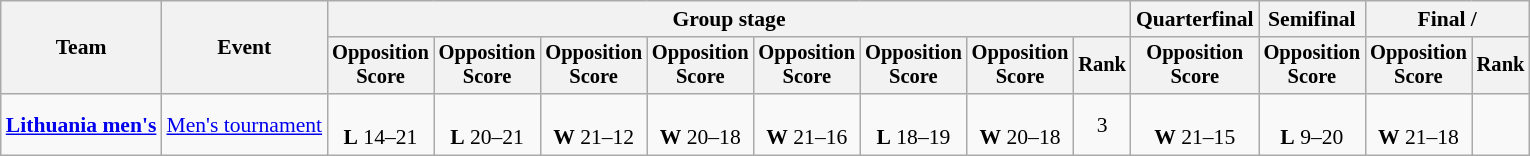<table class=wikitable style=font-size:90%;text-align:center>
<tr>
<th rowspan=2>Team</th>
<th rowspan=2>Event</th>
<th colspan=8>Group stage</th>
<th>Quarterfinal</th>
<th>Semifinal</th>
<th colspan=2>Final / </th>
</tr>
<tr style=font-size:95%>
<th>Opposition<br>Score</th>
<th>Opposition<br>Score</th>
<th>Opposition<br>Score</th>
<th>Opposition<br>Score</th>
<th>Opposition<br>Score</th>
<th>Opposition<br>Score</th>
<th>Opposition<br>Score</th>
<th>Rank</th>
<th>Opposition<br>Score</th>
<th>Opposition<br>Score</th>
<th>Opposition<br>Score</th>
<th>Rank</th>
</tr>
<tr>
<td align=left><strong><a href='#'>Lithuania men's</a></strong></td>
<td align=left><a href='#'>Men's tournament</a></td>
<td><br> <strong>L</strong> 14–21</td>
<td><br> <strong>L</strong> 20–21</td>
<td><br> <strong>W</strong> 21–12</td>
<td><br> <strong>W</strong> 20–18</td>
<td><br> <strong>W</strong> 21–16</td>
<td><br> <strong>L</strong> 18–19</td>
<td><br><strong>W</strong> 20–18</td>
<td>3</td>
<td><br> <strong>W</strong> 21–15</td>
<td><br> <strong>L</strong> 9–20</td>
<td><br> <strong>W</strong> 21–18</td>
<td></td>
</tr>
</table>
